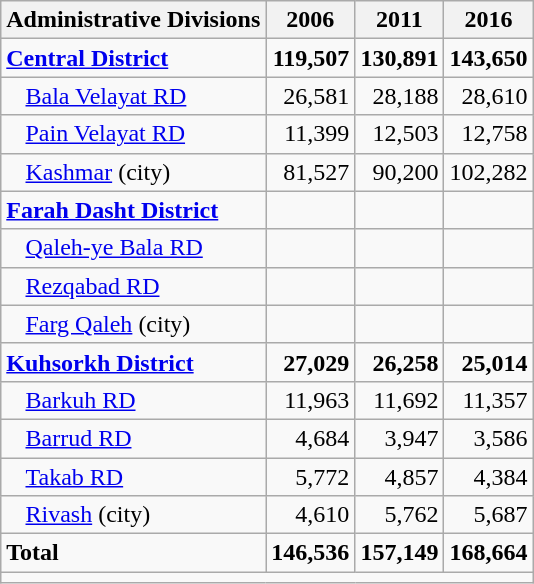<table class="wikitable">
<tr>
<th>Administrative Divisions</th>
<th>2006</th>
<th>2011</th>
<th>2016</th>
</tr>
<tr>
<td><strong><a href='#'>Central District</a></strong></td>
<td style="text-align: right;"><strong>119,507</strong></td>
<td style="text-align: right;"><strong>130,891</strong></td>
<td style="text-align: right;"><strong>143,650</strong></td>
</tr>
<tr>
<td style="padding-left: 1em;"><a href='#'>Bala Velayat RD</a></td>
<td style="text-align: right;">26,581</td>
<td style="text-align: right;">28,188</td>
<td style="text-align: right;">28,610</td>
</tr>
<tr>
<td style="padding-left: 1em;"><a href='#'>Pain Velayat RD</a></td>
<td style="text-align: right;">11,399</td>
<td style="text-align: right;">12,503</td>
<td style="text-align: right;">12,758</td>
</tr>
<tr>
<td style="padding-left: 1em;"><a href='#'>Kashmar</a> (city)</td>
<td style="text-align: right;">81,527</td>
<td style="text-align: right;">90,200</td>
<td style="text-align: right;">102,282</td>
</tr>
<tr>
<td><strong><a href='#'>Farah Dasht District</a></strong></td>
<td style="text-align: right;"></td>
<td style="text-align: right;"></td>
<td style="text-align: right;"></td>
</tr>
<tr>
<td style="padding-left: 1em;"><a href='#'>Qaleh-ye Bala RD</a></td>
<td style="text-align: right;"></td>
<td style="text-align: right;"></td>
<td style="text-align: right;"></td>
</tr>
<tr>
<td style="padding-left: 1em;"><a href='#'>Rezqabad RD</a></td>
<td style="text-align: right;"></td>
<td style="text-align: right;"></td>
<td style="text-align: right;"></td>
</tr>
<tr>
<td style="padding-left: 1em;"><a href='#'>Farg Qaleh</a> (city)</td>
<td style="text-align: right;"></td>
<td style="text-align: right;"></td>
<td style="text-align: right;"></td>
</tr>
<tr>
<td><strong><a href='#'>Kuhsorkh District</a></strong></td>
<td style="text-align: right;"><strong>27,029</strong></td>
<td style="text-align: right;"><strong>26,258</strong></td>
<td style="text-align: right;"><strong>25,014</strong></td>
</tr>
<tr>
<td style="padding-left: 1em;"><a href='#'>Barkuh RD</a></td>
<td style="text-align: right;">11,963</td>
<td style="text-align: right;">11,692</td>
<td style="text-align: right;">11,357</td>
</tr>
<tr>
<td style="padding-left: 1em;"><a href='#'>Barrud RD</a></td>
<td style="text-align: right;">4,684</td>
<td style="text-align: right;">3,947</td>
<td style="text-align: right;">3,586</td>
</tr>
<tr>
<td style="padding-left: 1em;"><a href='#'>Takab RD</a></td>
<td style="text-align: right;">5,772</td>
<td style="text-align: right;">4,857</td>
<td style="text-align: right;">4,384</td>
</tr>
<tr>
<td style="padding-left: 1em;"><a href='#'>Rivash</a> (city)</td>
<td style="text-align: right;">4,610</td>
<td style="text-align: right;">5,762</td>
<td style="text-align: right;">5,687</td>
</tr>
<tr>
<td><strong>Total</strong></td>
<td style="text-align: right;"><strong>146,536</strong></td>
<td style="text-align: right;"><strong>157,149</strong></td>
<td style="text-align: right;"><strong>168,664</strong></td>
</tr>
<tr>
<td colspan=4></td>
</tr>
</table>
